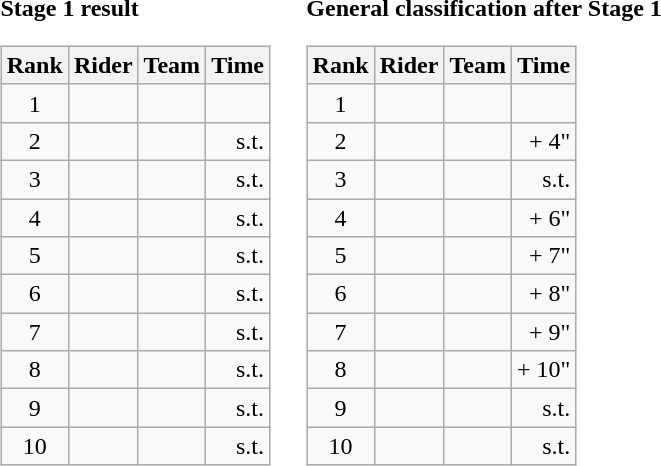<table>
<tr>
<td><strong>Stage 1 result</strong><br><table class="wikitable">
<tr>
<th scope="col">Rank</th>
<th scope="col">Rider</th>
<th scope="col">Team</th>
<th scope="col">Time</th>
</tr>
<tr>
<td style="text-align:center;">1</td>
<td></td>
<td></td>
<td style="text-align:right;"></td>
</tr>
<tr>
<td style="text-align:center;">2</td>
<td></td>
<td></td>
<td style="text-align:right;">s.t.</td>
</tr>
<tr>
<td style="text-align:center;">3</td>
<td></td>
<td></td>
<td style="text-align:right;">s.t.</td>
</tr>
<tr>
<td style="text-align:center;">4</td>
<td></td>
<td></td>
<td style="text-align:right;">s.t.</td>
</tr>
<tr>
<td style="text-align:center;">5</td>
<td></td>
<td></td>
<td style="text-align:right;">s.t.</td>
</tr>
<tr>
<td style="text-align:center;">6</td>
<td></td>
<td></td>
<td style="text-align:right;">s.t.</td>
</tr>
<tr>
<td style="text-align:center;">7</td>
<td></td>
<td></td>
<td style="text-align:right;">s.t.</td>
</tr>
<tr>
<td style="text-align:center;">8</td>
<td></td>
<td></td>
<td style="text-align:right;">s.t.</td>
</tr>
<tr>
<td style="text-align:center;">9</td>
<td></td>
<td></td>
<td style="text-align:right;">s.t.</td>
</tr>
<tr>
<td style="text-align:center;">10</td>
<td></td>
<td></td>
<td style="text-align:right;">s.t.</td>
</tr>
</table>
</td>
<td></td>
<td><strong>General classification after Stage 1</strong><br><table class="wikitable">
<tr>
<th scope="col">Rank</th>
<th scope="col">Rider</th>
<th scope="col">Team</th>
<th scope="col">Time</th>
</tr>
<tr>
<td style="text-align:center;">1</td>
<td>  </td>
<td></td>
<td style="text-align:right;"></td>
</tr>
<tr>
<td style="text-align:center;">2</td>
<td></td>
<td></td>
<td style="text-align:right;">+ 4"</td>
</tr>
<tr>
<td style="text-align:center;">3</td>
<td> </td>
<td></td>
<td style="text-align:right;">s.t.</td>
</tr>
<tr>
<td style="text-align:center;">4</td>
<td></td>
<td></td>
<td style="text-align:right;">+ 6"</td>
</tr>
<tr>
<td style="text-align:center;">5</td>
<td></td>
<td></td>
<td style="text-align:right;">+ 7"</td>
</tr>
<tr>
<td style="text-align:center;">6</td>
<td> </td>
<td></td>
<td style="text-align:right;">+ 8"</td>
</tr>
<tr>
<td style="text-align:center;">7</td>
<td></td>
<td></td>
<td style="text-align:right;">+ 9"</td>
</tr>
<tr>
<td style="text-align:center;">8</td>
<td></td>
<td></td>
<td style="text-align:right;">+ 10"</td>
</tr>
<tr>
<td style="text-align:center;">9</td>
<td></td>
<td></td>
<td style="text-align:right;">s.t.</td>
</tr>
<tr>
<td style="text-align:center;">10</td>
<td></td>
<td></td>
<td style="text-align:right;">s.t.</td>
</tr>
</table>
</td>
</tr>
</table>
